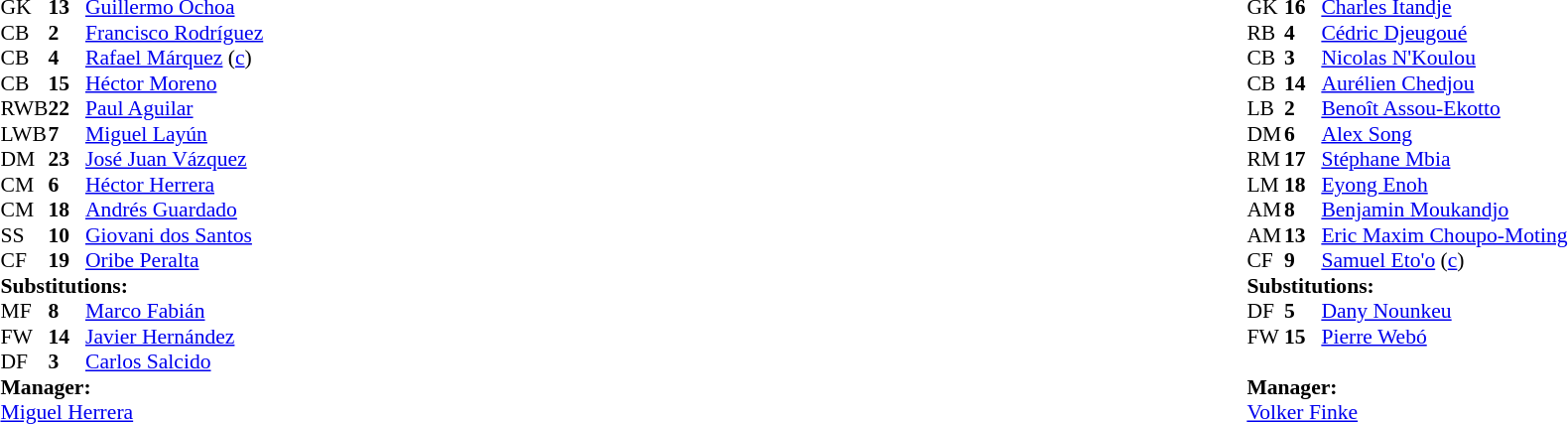<table width="100%">
<tr>
<td valign="top" width="40%"><br><table style="font-size:90%" cellspacing="0" cellpadding="0">
<tr>
<th width=25></th>
<th width=25></th>
</tr>
<tr>
<td>GK</td>
<td><strong>13</strong></td>
<td><a href='#'>Guillermo Ochoa</a></td>
</tr>
<tr>
<td>CB</td>
<td><strong>2</strong></td>
<td><a href='#'>Francisco Rodríguez</a></td>
</tr>
<tr>
<td>CB</td>
<td><strong>4</strong></td>
<td><a href='#'>Rafael Márquez</a> (<a href='#'>c</a>)</td>
</tr>
<tr>
<td>CB</td>
<td><strong>15</strong></td>
<td><a href='#'>Héctor Moreno</a></td>
<td></td>
</tr>
<tr>
<td>RWB</td>
<td><strong>22</strong></td>
<td><a href='#'>Paul Aguilar</a></td>
</tr>
<tr>
<td>LWB</td>
<td><strong>7</strong></td>
<td><a href='#'>Miguel Layún</a></td>
</tr>
<tr>
<td>DM</td>
<td><strong>23</strong></td>
<td><a href='#'>José Juan Vázquez</a></td>
</tr>
<tr>
<td>CM</td>
<td><strong>6</strong></td>
<td><a href='#'>Héctor Herrera</a></td>
<td></td>
<td></td>
</tr>
<tr>
<td>CM</td>
<td><strong>18</strong></td>
<td><a href='#'>Andrés Guardado</a></td>
<td></td>
<td></td>
</tr>
<tr>
<td>SS</td>
<td><strong>10</strong></td>
<td><a href='#'>Giovani dos Santos</a></td>
</tr>
<tr>
<td>CF</td>
<td><strong>19</strong></td>
<td><a href='#'>Oribe Peralta</a></td>
<td></td>
<td></td>
</tr>
<tr>
<td colspan=3><strong>Substitutions:</strong></td>
</tr>
<tr>
<td>MF</td>
<td><strong>8</strong></td>
<td><a href='#'>Marco Fabián</a></td>
<td></td>
<td></td>
</tr>
<tr>
<td>FW</td>
<td><strong>14</strong></td>
<td><a href='#'>Javier Hernández</a></td>
<td></td>
<td></td>
</tr>
<tr>
<td>DF</td>
<td><strong>3</strong></td>
<td><a href='#'>Carlos Salcido</a></td>
<td></td>
<td></td>
</tr>
<tr>
<td colspan=3><strong>Manager:</strong></td>
</tr>
<tr>
<td colspan=3><a href='#'>Miguel Herrera</a></td>
</tr>
</table>
</td>
<td valign="top"></td>
<td style="vertical-align:top; width:50%;"><br><table style="font-size:90%;margin:auto" cellspacing="0" cellpadding="0">
<tr>
<th width="25"></th>
<th width="25"></th>
</tr>
<tr>
<td>GK</td>
<td><strong>16</strong></td>
<td><a href='#'>Charles Itandje</a></td>
</tr>
<tr>
<td>RB</td>
<td><strong>4</strong></td>
<td><a href='#'>Cédric Djeugoué</a></td>
<td></td>
<td></td>
</tr>
<tr>
<td>CB</td>
<td><strong>3</strong></td>
<td><a href='#'>Nicolas N'Koulou</a></td>
</tr>
<tr>
<td>CB</td>
<td><strong>14</strong></td>
<td><a href='#'>Aurélien Chedjou</a></td>
</tr>
<tr>
<td>LB</td>
<td><strong>2</strong></td>
<td><a href='#'>Benoît Assou-Ekotto</a></td>
</tr>
<tr>
<td>DM</td>
<td><strong>6</strong></td>
<td><a href='#'>Alex Song</a></td>
<td></td>
<td></td>
</tr>
<tr>
<td>RM</td>
<td><strong>17</strong></td>
<td><a href='#'>Stéphane Mbia</a></td>
</tr>
<tr>
<td>LM</td>
<td><strong>18</strong></td>
<td><a href='#'>Eyong Enoh</a></td>
</tr>
<tr>
<td>AM</td>
<td><strong>8</strong></td>
<td><a href='#'>Benjamin Moukandjo</a></td>
</tr>
<tr>
<td>AM</td>
<td><strong>13</strong></td>
<td><a href='#'>Eric Maxim Choupo-Moting</a></td>
</tr>
<tr>
<td>CF</td>
<td><strong>9</strong></td>
<td><a href='#'>Samuel Eto'o</a> (<a href='#'>c</a>)</td>
</tr>
<tr>
<td colspan=3><strong>Substitutions:</strong></td>
</tr>
<tr>
<td>DF</td>
<td><strong>5</strong></td>
<td><a href='#'>Dany Nounkeu</a></td>
<td></td>
<td></td>
</tr>
<tr>
<td>FW</td>
<td><strong>15</strong></td>
<td><a href='#'>Pierre Webó</a></td>
<td></td>
<td></td>
</tr>
<tr>
<td> </td>
</tr>
<tr>
<td colspan=3><strong>Manager:</strong></td>
</tr>
<tr>
<td colspan=3> <a href='#'>Volker Finke</a></td>
</tr>
</table>
</td>
</tr>
</table>
